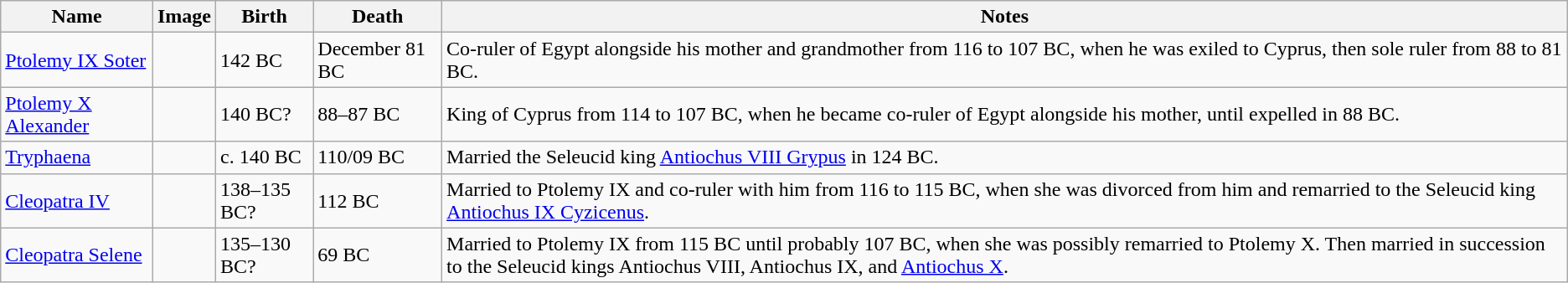<table class="wikitable">
<tr>
<th>Name</th>
<th>Image</th>
<th>Birth</th>
<th>Death</th>
<th>Notes</th>
</tr>
<tr>
<td><a href='#'>Ptolemy IX Soter</a></td>
<td></td>
<td>142 BC</td>
<td>December 81 BC</td>
<td>Co-ruler of Egypt alongside his mother and grandmother from 116 to 107 BC, when he was exiled to Cyprus, then sole ruler from 88 to 81 BC.</td>
</tr>
<tr>
<td><a href='#'>Ptolemy X Alexander</a></td>
<td></td>
<td>140 BC?</td>
<td>88–87 BC</td>
<td>King of Cyprus from 114 to 107 BC, when he became co-ruler of Egypt alongside his mother, until expelled in 88 BC.</td>
</tr>
<tr>
<td><a href='#'>Tryphaena</a></td>
<td></td>
<td>c. 140 BC</td>
<td>110/09 BC</td>
<td>Married the Seleucid king <a href='#'>Antiochus VIII Grypus</a> in 124 BC.</td>
</tr>
<tr>
<td><a href='#'>Cleopatra IV</a></td>
<td></td>
<td>138–135 BC?</td>
<td>112 BC</td>
<td>Married to Ptolemy IX and co-ruler with him from 116 to 115 BC, when she was divorced from him and remarried to the Seleucid king <a href='#'>Antiochus IX Cyzicenus</a>.</td>
</tr>
<tr>
<td><a href='#'>Cleopatra Selene</a></td>
<td></td>
<td>135–130 BC?</td>
<td>69 BC</td>
<td>Married to Ptolemy IX from 115 BC until probably 107 BC, when she was possibly remarried to Ptolemy X. Then married in succession to the Seleucid kings Antiochus VIII, Antiochus IX, and <a href='#'>Antiochus X</a>.</td>
</tr>
</table>
